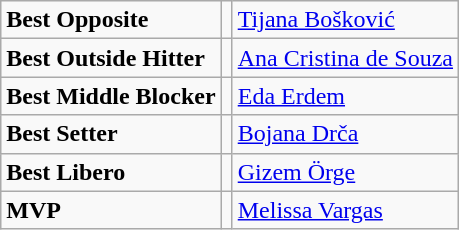<table class="wikitable">
<tr>
<td><strong>Best Opposite</strong></td>
<td></td>
<td> <a href='#'>Tijana Bošković</a></td>
</tr>
<tr>
<td><strong>Best Outside Hitter</strong></td>
<td></td>
<td> <a href='#'>Ana Cristina de Souza</a></td>
</tr>
<tr>
<td><strong>Best Middle Blocker</strong></td>
<td></td>
<td> <a href='#'>Eda Erdem</a></td>
</tr>
<tr>
<td><strong>Best Setter</strong></td>
<td></td>
<td> <a href='#'>Bojana Drča</a></td>
</tr>
<tr>
<td><strong>Best Libero</strong></td>
<td></td>
<td> <a href='#'>Gizem Örge</a></td>
</tr>
<tr>
<td><strong>MVP</strong></td>
<td></td>
<td> <a href='#'>Melissa Vargas</a></td>
</tr>
</table>
